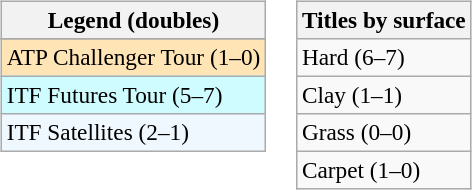<table>
<tr valign=top>
<td><br><table class=wikitable style=font-size:97%>
<tr>
<th>Legend (doubles)</th>
</tr>
<tr bgcolor=e5d1cb>
</tr>
<tr bgcolor=moccasin>
<td>ATP Challenger Tour (1–0)</td>
</tr>
<tr bgcolor=cffcff>
<td>ITF Futures Tour (5–7)</td>
</tr>
<tr bgcolor=#f0f8ff>
<td>ITF Satellites (2–1)</td>
</tr>
</table>
</td>
<td><br><table class=wikitable style=font-size:97%>
<tr>
<th>Titles by surface</th>
</tr>
<tr>
<td>Hard (6–7)</td>
</tr>
<tr>
<td>Clay (1–1)</td>
</tr>
<tr>
<td>Grass (0–0)</td>
</tr>
<tr>
<td>Carpet (1–0)</td>
</tr>
</table>
</td>
</tr>
</table>
